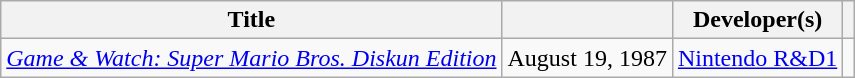<table class="wikitable plainrowheaders sortable">
<tr>
<th scope="col">Title</th>
<th scope="col" data-sort-type="date"></th>
<th scope="col">Developer(s)</th>
<th scope="col" class="unsortable"></th>
</tr>
<tr>
<td><em><a href='#'>Game & Watch: Super Mario Bros. Diskun Edition</a></em></td>
<td>August 19, 1987</td>
<td><a href='#'>Nintendo R&D1</a></td>
<td></td>
</tr>
</table>
